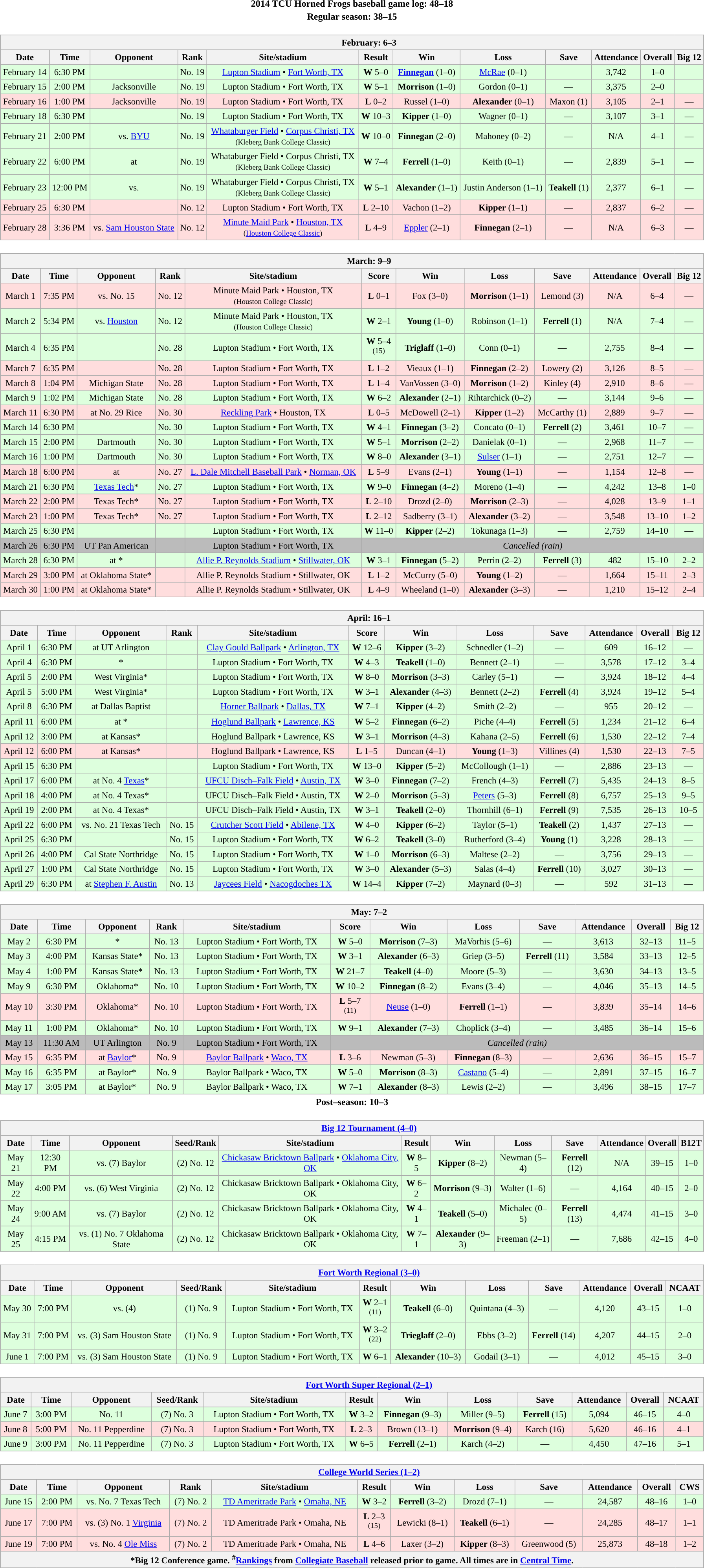<table class="toccolours" width=95% style="margin:1.5em auto; text-align:center;">
<tr>
<th colspan=2>2014 TCU Horned Frogs baseball game log: 48–18</th>
</tr>
<tr>
<th colspan=2>Regular season: 38–15</th>
</tr>
<tr valign="top">
<td><br><table class="wikitable collapsible collapsed" style="margin:auto; font-size:95%; width:100%">
<tr>
<th colspan=13 style="padding-left:4em;">February: 6–3</th>
</tr>
<tr>
<th>Date</th>
<th>Time</th>
<th>Opponent</th>
<th>Rank</th>
<th>Site/stadium</th>
<th>Result</th>
<th>Win</th>
<th>Loss</th>
<th>Save</th>
<th>Attendance</th>
<th>Overall</th>
<th>Big 12</th>
</tr>
<tr bgcolor="ddffdd">
<td>February 14</td>
<td>6:30 PM</td>
<td></td>
<td>No. 19</td>
<td><a href='#'>Lupton Stadium</a> • <a href='#'>Fort Worth, TX</a></td>
<td><strong>W</strong> 5–0</td>
<td><strong><a href='#'>Finnegan</a></strong> (1–0)</td>
<td><a href='#'>McRae</a> (0–1)</td>
<td></td>
<td>3,742</td>
<td>1–0</td>
<td></td>
</tr>
<tr bgcolor="ddffdd">
<td>February 15</td>
<td>2:00 PM</td>
<td>Jacksonville</td>
<td>No. 19</td>
<td>Lupton Stadium • Fort Worth, TX</td>
<td><strong>W</strong> 5–1</td>
<td><strong>Morrison</strong> (1–0)</td>
<td>Gordon (0–1)</td>
<td>—</td>
<td>3,375</td>
<td>2–0</td>
<td></td>
</tr>
<tr bgcolor="ffdddd">
<td>February 16</td>
<td>1:00 PM</td>
<td>Jacksonville</td>
<td>No. 19</td>
<td>Lupton Stadium • Fort Worth, TX</td>
<td><strong>L</strong> 0–2</td>
<td>Russel (1–0)</td>
<td><strong>Alexander</strong> (0–1)</td>
<td>Maxon (1)</td>
<td>3,105</td>
<td>2–1</td>
<td>—</td>
</tr>
<tr bgcolor="ddffdd">
<td>February 18</td>
<td>6:30 PM</td>
<td></td>
<td>No. 19</td>
<td>Lupton Stadium • Fort Worth, TX</td>
<td><strong>W</strong> 10–3</td>
<td><strong>Kipper</strong> (1–0)</td>
<td>Wagner (0–1)</td>
<td>—</td>
<td>3,107</td>
<td>3–1</td>
<td>—</td>
</tr>
<tr bgcolor="ddffdd">
<td>February 21</td>
<td>2:00 PM</td>
<td>vs. <a href='#'>BYU</a></td>
<td>No. 19</td>
<td><a href='#'>Whataburger Field</a> • <a href='#'>Corpus Christi, TX</a><br><small>(Kleberg Bank College Classic)</small></td>
<td><strong>W</strong> 10–0</td>
<td><strong>Finnegan</strong> (2–0)</td>
<td>Mahoney (0–2)</td>
<td>—</td>
<td>N/A</td>
<td>4–1</td>
<td>—</td>
</tr>
<tr bgcolor="ddffdd">
<td>February 22</td>
<td>6:00 PM</td>
<td>at </td>
<td>No. 19</td>
<td>Whataburger Field • Corpus Christi, TX<br><small>(Kleberg Bank College Classic)</small></td>
<td><strong>W</strong> 7–4</td>
<td><strong>Ferrell</strong> (1–0)</td>
<td>Keith (0–1)</td>
<td>—</td>
<td>2,839</td>
<td>5–1</td>
<td>—</td>
</tr>
<tr bgcolor="ddffdd">
<td>February 23</td>
<td>12:00 PM</td>
<td>vs. </td>
<td>No. 19</td>
<td>Whataburger Field • Corpus Christi, TX<br><small>(Kleberg Bank College Classic)</small></td>
<td><strong>W</strong> 5–1</td>
<td><strong>Alexander</strong> (1–1)</td>
<td>Justin Anderson (1–1)</td>
<td><strong>Teakell</strong> (1)</td>
<td>2,377</td>
<td>6–1</td>
<td>—</td>
</tr>
<tr bgcolor="ffdddd">
<td>February 25</td>
<td>6:30 PM</td>
<td></td>
<td>No. 12</td>
<td>Lupton Stadium • Fort Worth, TX</td>
<td><strong>L</strong> 2–10</td>
<td>Vachon (1–2)</td>
<td><strong>Kipper</strong> (1–1)</td>
<td>—</td>
<td>2,837</td>
<td>6–2</td>
<td>—</td>
</tr>
<tr bgcolor="ffdddd">
<td>February 28</td>
<td>3:36 PM</td>
<td>vs. <a href='#'>Sam Houston State</a></td>
<td>No. 12</td>
<td><a href='#'>Minute Maid Park</a> • <a href='#'>Houston, TX</a><br><small>(<a href='#'>Houston College Classic</a>)</small></td>
<td><strong>L</strong> 4–9</td>
<td><a href='#'>Eppler</a> (2–1)</td>
<td><strong>Finnegan</strong> (2–1)</td>
<td>—</td>
<td>N/A</td>
<td>6–3</td>
<td>—</td>
</tr>
</table>
</td>
</tr>
<tr>
<td><br><table class="wikitable collapsible collapsed" style="margin:auto; font-size:95%; width:100%">
<tr>
<th colspan=13 style="padding-left:4em;">March: 9–9</th>
</tr>
<tr>
<th>Date</th>
<th>Time</th>
<th>Opponent</th>
<th>Rank</th>
<th>Site/stadium</th>
<th>Score</th>
<th>Win</th>
<th>Loss</th>
<th>Save</th>
<th>Attendance</th>
<th>Overall</th>
<th>Big 12</th>
</tr>
<tr bgcolor="ffdddd">
<td>March 1</td>
<td>7:35 PM</td>
<td>vs. No. 15 </td>
<td>No. 12</td>
<td>Minute Maid Park • Houston, TX<br><small>(Houston College Classic)</small></td>
<td><strong>L</strong> 0–1</td>
<td>Fox (3–0)</td>
<td><strong>Morrison</strong> (1–1)</td>
<td>Lemond (3)</td>
<td>N/A</td>
<td>6–4</td>
<td>—</td>
</tr>
<tr bgcolor="ddffdd">
<td>March 2</td>
<td>5:34 PM</td>
<td>vs. <a href='#'>Houston</a></td>
<td>No. 12</td>
<td>Minute Maid Park • Houston, TX<br><small>(Houston College Classic)</small></td>
<td><strong>W</strong> 2–1</td>
<td><strong>Young</strong> (1–0)</td>
<td>Robinson (1–1)</td>
<td><strong>Ferrell</strong> (1)</td>
<td>N/A</td>
<td>7–4</td>
<td>—</td>
</tr>
<tr bgcolor="ddffdd">
<td>March 4</td>
<td>6:35 PM</td>
<td></td>
<td>No. 28</td>
<td>Lupton Stadium • Fort Worth, TX</td>
<td><strong>W</strong> 5–4<br><sup>(15)</sup></td>
<td><strong>Triglaff</strong> (1–0)</td>
<td>Conn (0–1)</td>
<td>—</td>
<td>2,755</td>
<td>8–4</td>
<td>—</td>
</tr>
<tr bgcolor="ffdddd">
<td>March 7</td>
<td>6:35 PM</td>
<td></td>
<td>No. 28</td>
<td>Lupton Stadium • Fort Worth, TX</td>
<td><strong>L</strong> 1–2</td>
<td>Vieaux (1–1)</td>
<td><strong>Finnegan</strong> (2–2)</td>
<td>Lowery (2)</td>
<td>3,126</td>
<td>8–5</td>
<td>—</td>
</tr>
<tr bgcolor="ffdddd">
<td>March 8</td>
<td>1:04 PM</td>
<td>Michigan State</td>
<td>No. 28</td>
<td>Lupton Stadium • Fort Worth, TX</td>
<td><strong>L</strong> 1–4</td>
<td>VanVossen (3–0)</td>
<td><strong>Morrison</strong> (1–2)</td>
<td>Kinley (4)</td>
<td>2,910</td>
<td>8–6</td>
<td>—</td>
</tr>
<tr bgcolor="ddffdd">
<td>March 9</td>
<td>1:02 PM</td>
<td>Michigan State</td>
<td>No. 28</td>
<td>Lupton Stadium • Fort Worth, TX</td>
<td><strong>W</strong> 6–2</td>
<td><strong>Alexander</strong> (2–1)</td>
<td>Rihtarchick (0–2)</td>
<td>—</td>
<td>3,144</td>
<td>9–6</td>
<td>—</td>
</tr>
<tr bgcolor="ffdddd">
<td>March 11</td>
<td>6:30 PM</td>
<td>at No. 29 Rice</td>
<td>No. 30</td>
<td><a href='#'>Reckling Park</a> • Houston, TX</td>
<td><strong>L</strong> 0–5</td>
<td>McDowell (2–1)</td>
<td><strong>Kipper</strong> (1–2)</td>
<td>McCarthy (1)</td>
<td>2,889</td>
<td>9–7</td>
<td>—</td>
</tr>
<tr bgcolor="ddffdd">
<td>March 14</td>
<td>6:30 PM</td>
<td></td>
<td>No. 30</td>
<td>Lupton Stadium • Fort Worth, TX</td>
<td><strong>W</strong> 4–1</td>
<td><strong>Finnegan</strong> (3–2)</td>
<td>Concato (0–1)</td>
<td><strong>Ferrell</strong> (2)</td>
<td>3,461</td>
<td>10–7</td>
<td>—</td>
</tr>
<tr bgcolor="ddffdd">
<td>March 15</td>
<td>2:00 PM</td>
<td>Dartmouth</td>
<td>No. 30</td>
<td>Lupton Stadium • Fort Worth, TX</td>
<td><strong>W</strong> 5–1</td>
<td><strong>Morrison</strong> (2–2)</td>
<td>Danielak (0–1)</td>
<td>—</td>
<td>2,968</td>
<td>11–7</td>
<td>—</td>
</tr>
<tr bgcolor="ddffdd">
<td>March 16</td>
<td>1:00 PM</td>
<td>Dartmouth</td>
<td>No. 30</td>
<td>Lupton Stadium • Fort Worth, TX</td>
<td><strong>W</strong> 8–0</td>
<td><strong>Alexander</strong> (3–1)</td>
<td><a href='#'>Sulser</a> (1–1)</td>
<td>—</td>
<td>2,751</td>
<td>12–7</td>
<td>—</td>
</tr>
<tr bgcolor="ffdddd">
<td>March 18</td>
<td>6:00 PM</td>
<td>at </td>
<td>No. 27</td>
<td><a href='#'>L. Dale Mitchell Baseball Park</a> • <a href='#'>Norman, OK</a></td>
<td><strong>L</strong> 5–9</td>
<td>Evans (2–1)</td>
<td><strong>Young</strong> (1–1)</td>
<td>—</td>
<td>1,154</td>
<td>12–8</td>
<td>—</td>
</tr>
<tr bgcolor="ddffdd">
<td>March 21</td>
<td>6:30 PM</td>
<td><a href='#'>Texas Tech</a>*</td>
<td>No. 27</td>
<td>Lupton Stadium • Fort Worth, TX</td>
<td><strong>W</strong> 9–0</td>
<td><strong>Finnegan</strong> (4–2)</td>
<td>Moreno (1–4)</td>
<td>—</td>
<td>4,242</td>
<td>13–8</td>
<td>1–0</td>
</tr>
<tr bgcolor="ffdddd">
<td>March 22</td>
<td>2:00 PM</td>
<td>Texas Tech*</td>
<td>No. 27</td>
<td>Lupton Stadium • Fort Worth, TX</td>
<td><strong>L</strong> 2–10</td>
<td>Drozd (2–0)</td>
<td><strong>Morrison</strong> (2–3)</td>
<td>—</td>
<td>4,028</td>
<td>13–9</td>
<td>1–1</td>
</tr>
<tr bgcolor="ffdddd">
<td>March 23</td>
<td>1:00 PM</td>
<td>Texas Tech*</td>
<td>No. 27</td>
<td>Lupton Stadium • Fort Worth, TX</td>
<td><strong>L</strong> 2–12</td>
<td>Sadberry (3–1)</td>
<td><strong>Alexander</strong> (3–2)</td>
<td>—</td>
<td>3,548</td>
<td>13–10</td>
<td>1–2</td>
</tr>
<tr bgcolor="ddffdd">
<td>March 25</td>
<td>6:30 PM</td>
<td></td>
<td></td>
<td>Lupton Stadium • Fort Worth, TX</td>
<td><strong>W</strong> 11–0</td>
<td><strong>Kipper</strong> (2–2)</td>
<td>Tokunaga (1–3)</td>
<td>—</td>
<td>2,759</td>
<td>14–10</td>
<td>—</td>
</tr>
<tr bgcolor="bbbbbb">
<td>March 26</td>
<td>6:30 PM</td>
<td>UT Pan American</td>
<td></td>
<td>Lupton Stadium • Fort Worth, TX</td>
<td colspan="7"  align="center"><em>Cancelled (rain)</em></td>
</tr>
<tr bgcolor="ddffdd">
<td>March 28</td>
<td>6:30 PM</td>
<td>at *</td>
<td></td>
<td><a href='#'>Allie P. Reynolds Stadium</a> • <a href='#'>Stillwater, OK</a></td>
<td><strong>W</strong> 3–1</td>
<td><strong>Finnegan</strong> (5–2)</td>
<td>Perrin (2–2)</td>
<td><strong>Ferrell</strong> (3)</td>
<td>482</td>
<td>15–10</td>
<td>2–2</td>
</tr>
<tr bgcolor="ffdddd">
<td>March 29</td>
<td>3:00 PM</td>
<td>at Oklahoma State*</td>
<td></td>
<td>Allie P. Reynolds Stadium • Stillwater, OK</td>
<td><strong>L</strong> 1–2</td>
<td>McCurry (5–0)</td>
<td><strong>Young</strong> (1–2)</td>
<td>—</td>
<td>1,664</td>
<td>15–11</td>
<td>2–3</td>
</tr>
<tr bgcolor="ffdddd">
<td>March 30</td>
<td>1:00 PM</td>
<td>at Oklahoma State*</td>
<td></td>
<td>Allie P. Reynolds Stadium • Stillwater, OK</td>
<td><strong>L</strong> 4–9</td>
<td>Wheeland (1–0)</td>
<td><strong>Alexander</strong> (3–3)</td>
<td>—</td>
<td>1,210</td>
<td>15–12</td>
<td>2–4</td>
</tr>
</table>
</td>
</tr>
<tr>
<td><br><table class="wikitable collapsible collapsed" style="margin:auto; font-size:95%; width:100%">
<tr>
<th colspan=13 style="padding-left:4em;">April: 16–1</th>
</tr>
<tr>
<th>Date</th>
<th>Time</th>
<th>Opponent</th>
<th>Rank</th>
<th>Site/stadium</th>
<th>Score</th>
<th>Win</th>
<th>Loss</th>
<th>Save</th>
<th>Attendance</th>
<th>Overall</th>
<th>Big 12</th>
</tr>
<tr bgcolor="ddffdd">
<td>April 1</td>
<td>6:30 PM</td>
<td>at UT Arlington</td>
<td></td>
<td><a href='#'>Clay Gould Ballpark</a> • <a href='#'>Arlington, TX</a></td>
<td><strong>W</strong> 12–6</td>
<td><strong>Kipper</strong> (3–2)</td>
<td>Schnedler (1–2)</td>
<td>—</td>
<td>609</td>
<td>16–12</td>
<td>—</td>
</tr>
<tr bgcolor="ddffdd">
<td>April 4</td>
<td>6:30 PM</td>
<td>*</td>
<td></td>
<td>Lupton Stadium • Fort Worth, TX</td>
<td><strong>W</strong> 4–3</td>
<td><strong>Teakell</strong> (1–0)</td>
<td>Bennett (2–1)</td>
<td>—</td>
<td>3,578</td>
<td>17–12</td>
<td>3–4</td>
</tr>
<tr bgcolor="ddffdd">
<td>April 5</td>
<td>2:00 PM</td>
<td>West Virginia*</td>
<td></td>
<td>Lupton Stadium • Fort Worth, TX</td>
<td><strong>W</strong> 8–0</td>
<td><strong>Morrison</strong> (3–3)</td>
<td>Carley (5–1)</td>
<td>—</td>
<td>3,924</td>
<td>18–12</td>
<td>4–4</td>
</tr>
<tr bgcolor="ddffdd">
<td>April 5</td>
<td>5:00 PM</td>
<td>West Virginia*</td>
<td></td>
<td>Lupton Stadium • Fort Worth, TX</td>
<td><strong>W</strong> 3–1</td>
<td><strong>Alexander</strong> (4–3)</td>
<td>Bennett (2–2)</td>
<td><strong>Ferrell</strong> (4)</td>
<td>3,924</td>
<td>19–12</td>
<td>5–4</td>
</tr>
<tr bgcolor="ddffdd">
<td>April 8</td>
<td>6:30 PM</td>
<td>at Dallas Baptist</td>
<td></td>
<td><a href='#'>Horner Ballpark</a> • <a href='#'>Dallas, TX</a></td>
<td><strong>W</strong> 7–1</td>
<td><strong>Kipper</strong> (4–2)</td>
<td>Smith (2–2)</td>
<td>—</td>
<td>955</td>
<td>20–12</td>
<td>—</td>
</tr>
<tr bgcolor="ddffdd">
<td>April 11</td>
<td>6:00 PM</td>
<td>at *</td>
<td></td>
<td><a href='#'>Hoglund Ballpark</a> • <a href='#'>Lawrence, KS</a></td>
<td><strong>W</strong> 5–2</td>
<td><strong>Finnegan</strong> (6–2)</td>
<td>Piche (4–4)</td>
<td><strong>Ferrell</strong> (5)</td>
<td>1,234</td>
<td>21–12</td>
<td>6–4</td>
</tr>
<tr bgcolor="ddffdd">
<td>April 12</td>
<td>3:00 PM</td>
<td>at Kansas*</td>
<td></td>
<td>Hoglund Ballpark • Lawrence, KS</td>
<td><strong>W</strong> 3–1</td>
<td><strong>Morrison</strong> (4–3)</td>
<td>Kahana (2–5)</td>
<td><strong>Ferrell</strong> (6)</td>
<td>1,530</td>
<td>22–12</td>
<td>7–4</td>
</tr>
<tr bgcolor="ffdddd">
<td>April 12</td>
<td>6:00 PM</td>
<td>at Kansas*</td>
<td></td>
<td>Hoglund Ballpark • Lawrence, KS</td>
<td><strong>L</strong> 1–5</td>
<td>Duncan (4–1)</td>
<td><strong>Young</strong> (1–3)</td>
<td>Villines (4)</td>
<td>1,530</td>
<td>22–13</td>
<td>7–5</td>
</tr>
<tr bgcolor="ddffdd">
<td>April 15</td>
<td>6:30 PM</td>
<td></td>
<td></td>
<td>Lupton Stadium • Fort Worth, TX</td>
<td><strong>W</strong> 13–0</td>
<td><strong>Kipper</strong> (5–2)</td>
<td>McCollough (1–1)</td>
<td>—</td>
<td>2,886</td>
<td>23–13</td>
<td>—</td>
</tr>
<tr bgcolor="ddffdd">
<td>April 17</td>
<td>6:00 PM</td>
<td>at No. 4 <a href='#'>Texas</a>*</td>
<td></td>
<td><a href='#'>UFCU Disch–Falk Field</a> • <a href='#'>Austin, TX</a></td>
<td><strong>W</strong> 3–0</td>
<td><strong>Finnegan</strong> (7–2)</td>
<td>French (4–3)</td>
<td><strong>Ferrell</strong> (7)</td>
<td>5,435</td>
<td>24–13</td>
<td>8–5</td>
</tr>
<tr bgcolor="ddffdd">
<td>April 18</td>
<td>4:00 PM</td>
<td>at No. 4 Texas*</td>
<td></td>
<td>UFCU Disch–Falk Field • Austin, TX</td>
<td><strong>W</strong> 2–0</td>
<td><strong>Morrison</strong> (5–3)</td>
<td><a href='#'>Peters</a> (5–3)</td>
<td><strong>Ferrell</strong> (8)</td>
<td>6,757</td>
<td>25–13</td>
<td>9–5</td>
</tr>
<tr bgcolor="ddffdd">
<td>April 19</td>
<td>2:00 PM</td>
<td>at No. 4 Texas*</td>
<td></td>
<td>UFCU Disch–Falk Field • Austin, TX</td>
<td><strong>W</strong> 3–1</td>
<td><strong>Teakell</strong> (2–0)</td>
<td>Thornhill (6–1)</td>
<td><strong>Ferrell</strong> (9)</td>
<td>7,535</td>
<td>26–13</td>
<td>10–5</td>
</tr>
<tr bgcolor="ddffdd">
<td>April 22</td>
<td>6:00 PM</td>
<td>vs. No. 21 Texas Tech</td>
<td>No. 15</td>
<td><a href='#'>Crutcher Scott Field</a> • <a href='#'>Abilene, TX</a></td>
<td><strong>W</strong> 4–0</td>
<td><strong>Kipper</strong> (6–2)</td>
<td>Taylor (5–1)</td>
<td><strong>Teakell</strong> (2)</td>
<td>1,437</td>
<td>27–13</td>
<td>—</td>
</tr>
<tr bgcolor="ddffdd">
<td>April 25</td>
<td>6:30 PM</td>
<td></td>
<td>No. 15</td>
<td>Lupton Stadium • Fort Worth, TX</td>
<td><strong>W</strong> 6–2</td>
<td><strong>Teakell</strong> (3–0)</td>
<td>Rutherford (3–4)</td>
<td><strong>Young</strong> (1)</td>
<td>3,228</td>
<td>28–13</td>
<td>—</td>
</tr>
<tr bgcolor="ddffdd">
<td>April 26</td>
<td>4:00 PM</td>
<td>Cal State Northridge</td>
<td>No. 15</td>
<td>Lupton Stadium • Fort Worth, TX</td>
<td><strong>W</strong> 1–0</td>
<td><strong>Morrison</strong> (6–3)</td>
<td>Maltese (2–2)</td>
<td>—</td>
<td>3,756</td>
<td>29–13</td>
<td>—</td>
</tr>
<tr bgcolor="ddffdd">
<td>April 27</td>
<td>1:00 PM</td>
<td>Cal State Northridge</td>
<td>No. 15</td>
<td>Lupton Stadium • Fort Worth, TX</td>
<td><strong>W</strong> 3–0</td>
<td><strong>Alexander</strong> (5–3)</td>
<td>Salas (4–4)</td>
<td><strong>Ferrell</strong> (10)</td>
<td>3,027</td>
<td>30–13</td>
<td>—</td>
</tr>
<tr bgcolor="ddffdd">
<td>April 29</td>
<td>6:30 PM</td>
<td>at <a href='#'>Stephen F. Austin</a></td>
<td>No. 13</td>
<td><a href='#'>Jaycees Field</a> • <a href='#'>Nacogdoches TX</a></td>
<td><strong>W</strong> 14–4</td>
<td><strong>Kipper</strong> (7–2)</td>
<td>Maynard (0–3)</td>
<td>—</td>
<td>592</td>
<td>31–13</td>
<td>—</td>
</tr>
</table>
</td>
</tr>
<tr>
<td><br><table class="wikitable collapsible collapsed" style="margin:auto; font-size:95%; width:100%">
<tr>
<th colspan=13 style="padding-left:4em;">May: 7–2</th>
</tr>
<tr>
<th>Date</th>
<th>Time</th>
<th>Opponent</th>
<th>Rank</th>
<th>Site/stadium</th>
<th>Score</th>
<th>Win</th>
<th>Loss</th>
<th>Save</th>
<th>Attendance</th>
<th>Overall</th>
<th>Big 12</th>
</tr>
<tr bgcolor="ddffdd">
<td>May 2</td>
<td>6:30 PM</td>
<td>*</td>
<td>No. 13</td>
<td>Lupton Stadium • Fort Worth, TX</td>
<td><strong>W</strong> 5–0</td>
<td><strong>Morrison</strong> (7–3)</td>
<td>MaVorhis (5–6)</td>
<td>—</td>
<td>3,613</td>
<td>32–13</td>
<td>11–5</td>
</tr>
<tr bgcolor="ddffdd">
<td>May 3</td>
<td>4:00 PM</td>
<td>Kansas State*</td>
<td>No. 13</td>
<td>Lupton Stadium • Fort Worth, TX</td>
<td><strong>W</strong> 3–1</td>
<td><strong>Alexander</strong> (6–3)</td>
<td>Griep (3–5)</td>
<td><strong>Ferrell</strong> (11)</td>
<td>3,584</td>
<td>33–13</td>
<td>12–5</td>
</tr>
<tr bgcolor="ddffdd">
<td>May 4</td>
<td>1:00 PM</td>
<td>Kansas State*</td>
<td>No. 13</td>
<td>Lupton Stadium • Fort Worth, TX</td>
<td><strong>W</strong> 21–7</td>
<td><strong>Teakell</strong> (4–0)</td>
<td>Moore (5–3)</td>
<td>—</td>
<td>3,630</td>
<td>34–13</td>
<td>13–5</td>
</tr>
<tr bgcolor="ddffdd">
<td>May 9</td>
<td>6:30 PM</td>
<td>Oklahoma*</td>
<td>No. 10</td>
<td>Lupton Stadium • Fort Worth, TX</td>
<td><strong>W</strong> 10–2</td>
<td><strong>Finnegan</strong> (8–2)</td>
<td>Evans (3–4)</td>
<td>—</td>
<td>4,046</td>
<td>35–13</td>
<td>14–5</td>
</tr>
<tr bgcolor="ffdddd">
<td>May 10</td>
<td>3:30 PM</td>
<td>Oklahoma*</td>
<td>No. 10</td>
<td>Lupton Stadium • Fort Worth, TX</td>
<td><strong>L</strong> 5–7<br><sup>(11)</sup></td>
<td><a href='#'>Neuse</a> (1–0)</td>
<td><strong>Ferrell</strong> (1–1)</td>
<td>—</td>
<td>3,839</td>
<td>35–14</td>
<td>14–6</td>
</tr>
<tr bgcolor="ddffdd">
<td>May 11</td>
<td>1:00 PM</td>
<td>Oklahoma*</td>
<td>No. 10</td>
<td>Lupton Stadium • Fort Worth, TX</td>
<td><strong>W</strong> 9–1</td>
<td><strong>Alexander</strong> (7–3)</td>
<td>Choplick (3–4)</td>
<td>—</td>
<td>3,485</td>
<td>36–14</td>
<td>15–6</td>
</tr>
<tr bgcolor="bbbbbb">
<td>May 13</td>
<td>11:30 AM</td>
<td>UT Arlington</td>
<td>No. 9</td>
<td>Lupton Stadium • Fort Worth, TX</td>
<td colspan="7"  align="center"><em>Cancelled (rain)</em></td>
</tr>
<tr bgcolor="ffdddd">
<td>May 15</td>
<td>6:35 PM</td>
<td>at <a href='#'>Baylor</a>*</td>
<td>No. 9</td>
<td><a href='#'>Baylor Ballpark</a> • <a href='#'>Waco, TX</a></td>
<td><strong>L</strong> 3–6</td>
<td>Newman (5–3)</td>
<td><strong>Finnegan</strong> (8–3)</td>
<td>—</td>
<td>2,636</td>
<td>36–15</td>
<td>15–7</td>
</tr>
<tr bgcolor="ddffdd">
<td>May 16</td>
<td>6:35 PM</td>
<td>at Baylor*</td>
<td>No. 9</td>
<td>Baylor Ballpark • Waco, TX</td>
<td><strong>W</strong> 5–0</td>
<td><strong>Morrison</strong> (8–3)</td>
<td><a href='#'>Castano</a> (5–4)</td>
<td>—</td>
<td>2,891</td>
<td>37–15</td>
<td>16–7</td>
</tr>
<tr bgcolor="ddffdd">
<td>May 17</td>
<td>3:05 PM</td>
<td>at Baylor*</td>
<td>No. 9</td>
<td>Baylor Ballpark • Waco, TX</td>
<td><strong>W</strong> 7–1</td>
<td><strong>Alexander</strong> (8–3)</td>
<td>Lewis (2–2)</td>
<td>—</td>
<td>3,496</td>
<td>38–15</td>
<td>17–7</td>
</tr>
</table>
</td>
</tr>
<tr>
<th colspan=2>Post–season: 10–3</th>
</tr>
<tr valign="top">
<td><br><table class="wikitable collapsible collapsed" style="margin:auto; font-size:95%; width:100%">
<tr>
<th colspan=13 style="padding-left:4em;"><a href='#'><span>Big 12 Tournament (4–0)</span></a></th>
</tr>
<tr>
<th>Date</th>
<th>Time</th>
<th>Opponent</th>
<th>Seed/Rank</th>
<th>Site/stadium</th>
<th>Result</th>
<th>Win</th>
<th>Loss</th>
<th>Save</th>
<th>Attendance</th>
<th>Overall</th>
<th>B12T</th>
</tr>
<tr bgcolor="ddffdd">
<td>May 21</td>
<td>12:30 PM</td>
<td>vs. (7) Baylor</td>
<td>(2) No. 12</td>
<td><a href='#'>Chickasaw Bricktown Ballpark</a> • <a href='#'>Oklahoma City, OK</a></td>
<td><strong>W</strong> 8–5</td>
<td><strong>Kipper</strong> (8–2)</td>
<td>Newman (5–4)</td>
<td><strong>Ferrell</strong> (12)</td>
<td>N/A</td>
<td>39–15</td>
<td>1–0</td>
</tr>
<tr bgcolor="ddffdd">
<td>May 22</td>
<td>4:00 PM</td>
<td>vs. (6) West Virginia</td>
<td>(2) No. 12</td>
<td>Chickasaw Bricktown Ballpark • Oklahoma City, OK</td>
<td><strong>W</strong> 6–2</td>
<td><strong>Morrison</strong> (9–3)</td>
<td>Walter (1–6)</td>
<td>—</td>
<td>4,164</td>
<td>40–15</td>
<td>2–0</td>
</tr>
<tr bgcolor="ddffdd">
<td>May 24</td>
<td>9:00 AM</td>
<td>vs. (7) Baylor</td>
<td>(2) No. 12</td>
<td>Chickasaw Bricktown Ballpark • Oklahoma City, OK</td>
<td><strong>W</strong> 4–1</td>
<td><strong>Teakell</strong> (5–0)</td>
<td>Michalec (0–5)</td>
<td><strong>Ferrell</strong> (13)</td>
<td>4,474</td>
<td>41–15</td>
<td>3–0</td>
</tr>
<tr bgcolor="ddffdd">
<td>May 25</td>
<td>4:15 PM</td>
<td>vs. (1) No. 7 Oklahoma State</td>
<td>(2) No. 12</td>
<td>Chickasaw Bricktown Ballpark • Oklahoma City, OK</td>
<td><strong>W</strong> 7–1</td>
<td><strong>Alexander</strong> (9–3)</td>
<td>Freeman (2–1)</td>
<td>—</td>
<td>7,686</td>
<td>42–15</td>
<td>4–0</td>
</tr>
</table>
</td>
</tr>
<tr>
<td><br><table class="wikitable collapsible collapsed" style="margin:auto; font-size:95%; width:100%">
<tr>
<th colspan=13 style="padding-left:4em;"><a href='#'><span>Fort Worth Regional (3–0)</span></a></th>
</tr>
<tr>
<th>Date</th>
<th>Time</th>
<th>Opponent</th>
<th>Seed/Rank</th>
<th>Site/stadium</th>
<th>Result</th>
<th>Win</th>
<th>Loss</th>
<th>Save</th>
<th>Attendance</th>
<th>Overall</th>
<th>NCAAT</th>
</tr>
<tr bgcolor="ddffdd">
<td>May 30</td>
<td>7:00 PM</td>
<td>vs. (4) </td>
<td>(1) No. 9</td>
<td>Lupton Stadium • Fort Worth, TX</td>
<td><strong>W</strong> 2–1<br><sup>(11)</sup></td>
<td><strong>Teakell</strong> (6–0)</td>
<td>Quintana (4–3)</td>
<td>—</td>
<td>4,120</td>
<td>43–15</td>
<td>1–0</td>
</tr>
<tr bgcolor="ddffdd">
<td>May 31</td>
<td>7:00 PM</td>
<td>vs. (3) Sam Houston State</td>
<td>(1) No. 9</td>
<td>Lupton Stadium • Fort Worth, TX</td>
<td><strong>W</strong> 3–2<br><sup>(22)</sup></td>
<td><strong>Trieglaff</strong> (2–0)</td>
<td>Ebbs (3–2)</td>
<td><strong>Ferrell</strong> (14)</td>
<td>4,207</td>
<td>44–15</td>
<td>2–0</td>
</tr>
<tr bgcolor="ddffdd">
<td>June 1</td>
<td>7:00 PM</td>
<td>vs. (3) Sam Houston State</td>
<td>(1) No. 9</td>
<td>Lupton Stadium • Fort Worth, TX</td>
<td><strong>W</strong> 6–1</td>
<td><strong>Alexander</strong> (10–3)</td>
<td>Godail (3–1)</td>
<td>—</td>
<td>4,012</td>
<td>45–15</td>
<td>3–0</td>
</tr>
</table>
</td>
</tr>
<tr>
<td><br><table class="wikitable collapsible collapsed" style="margin:auto; font-size:95%; width:100%">
<tr>
<th colspan=13 style="padding-left:4em;"><a href='#'><span>Fort Worth Super Regional (2–1)</span></a></th>
</tr>
<tr>
<th>Date</th>
<th>Time</th>
<th>Opponent</th>
<th>Seed/Rank</th>
<th>Site/stadium</th>
<th>Result</th>
<th>Win</th>
<th>Loss</th>
<th>Save</th>
<th>Attendance</th>
<th>Overall</th>
<th>NCAAT</th>
</tr>
<tr bgcolor="ddffdd">
<td>June 7</td>
<td>3:00 PM</td>
<td>No. 11 </td>
<td>(7) No. 3</td>
<td>Lupton Stadium • Fort Worth, TX</td>
<td><strong>W</strong> 3–2</td>
<td><strong>Finnegan</strong> (9–3)</td>
<td>Miller (9–5)</td>
<td><strong>Ferrell</strong> (15)</td>
<td>5,094</td>
<td>46–15</td>
<td>4–0</td>
</tr>
<tr bgcolor="ffdddd">
<td>June 8</td>
<td>5:00 PM</td>
<td>No. 11 Pepperdine</td>
<td>(7) No. 3</td>
<td>Lupton Stadium • Fort Worth, TX</td>
<td><strong>L</strong> 2–3</td>
<td>Brown (13–1)</td>
<td><strong>Morrison</strong> (9–4)</td>
<td>Karch (16)</td>
<td>5,620</td>
<td>46–16</td>
<td>4–1</td>
</tr>
<tr bgcolor="ddffdd">
<td>June 9</td>
<td>3:00 PM</td>
<td>No. 11 Pepperdine</td>
<td>(7) No. 3</td>
<td>Lupton Stadium • Fort Worth, TX</td>
<td><strong>W</strong> 6–5</td>
<td><strong>Ferrell</strong> (2–1)</td>
<td>Karch (4–2)</td>
<td>—</td>
<td>4,450</td>
<td>47–16</td>
<td>5–1</td>
</tr>
</table>
</td>
</tr>
<tr>
<td><br><table class="wikitable collapsible collapsed" style="margin:auto; font-size:95%; width:100%">
<tr>
<th colspan=13 style="padding-left:4em;"><a href='#'><span>College World Series (1–2)</span></a></th>
</tr>
<tr>
<th>Date</th>
<th>Time</th>
<th>Opponent</th>
<th>Rank</th>
<th>Site/stadium</th>
<th>Result</th>
<th>Win</th>
<th>Loss</th>
<th>Save</th>
<th>Attendance</th>
<th>Overall</th>
<th>CWS</th>
</tr>
<tr bgcolor="ddffdd">
<td>June 15</td>
<td>2:00 PM</td>
<td>vs. No. 7 Texas Tech</td>
<td>(7) No. 2</td>
<td><a href='#'>TD Ameritrade Park</a> • <a href='#'>Omaha, NE</a></td>
<td><strong>W</strong> 3–2</td>
<td><strong>Ferrell</strong> (3–2)</td>
<td>Drozd (7–1)</td>
<td>—</td>
<td>24,587</td>
<td>48–16</td>
<td>1–0</td>
</tr>
<tr bgcolor="ffdddd">
<td>June 17</td>
<td>7:00 PM</td>
<td>vs. (3) No. 1 <a href='#'>Virginia</a></td>
<td>(7) No. 2</td>
<td>TD Ameritrade Park • Omaha, NE</td>
<td><strong>L</strong> 2–3<br><sup>(15)</sup></td>
<td>Lewicki (8–1)</td>
<td><strong>Teakell</strong> (6–1)</td>
<td>—</td>
<td>24,285</td>
<td>48–17</td>
<td>1–1</td>
</tr>
<tr bgcolor="ffdddd">
<td>June 19</td>
<td>7:00 PM</td>
<td>vs. No. 4 <a href='#'>Ole Miss</a></td>
<td>(7) No. 2</td>
<td>TD Ameritrade Park • Omaha, NE</td>
<td><strong>L</strong> 4–6</td>
<td>Laxer (3–2)</td>
<td><strong>Kipper</strong> (8–3)</td>
<td>Greenwood (5)</td>
<td>25,873</td>
<td>48–18</td>
<td>1–2</td>
</tr>
<tr>
<th colspan="12">*Big 12 Conference game. <sup>#</sup><a href='#'>Rankings</a> from <a href='#'>Collegiate Baseball</a> released prior to game. All times are in <a href='#'>Central Time</a>.</th>
</tr>
</table>
</td>
</tr>
</table>
